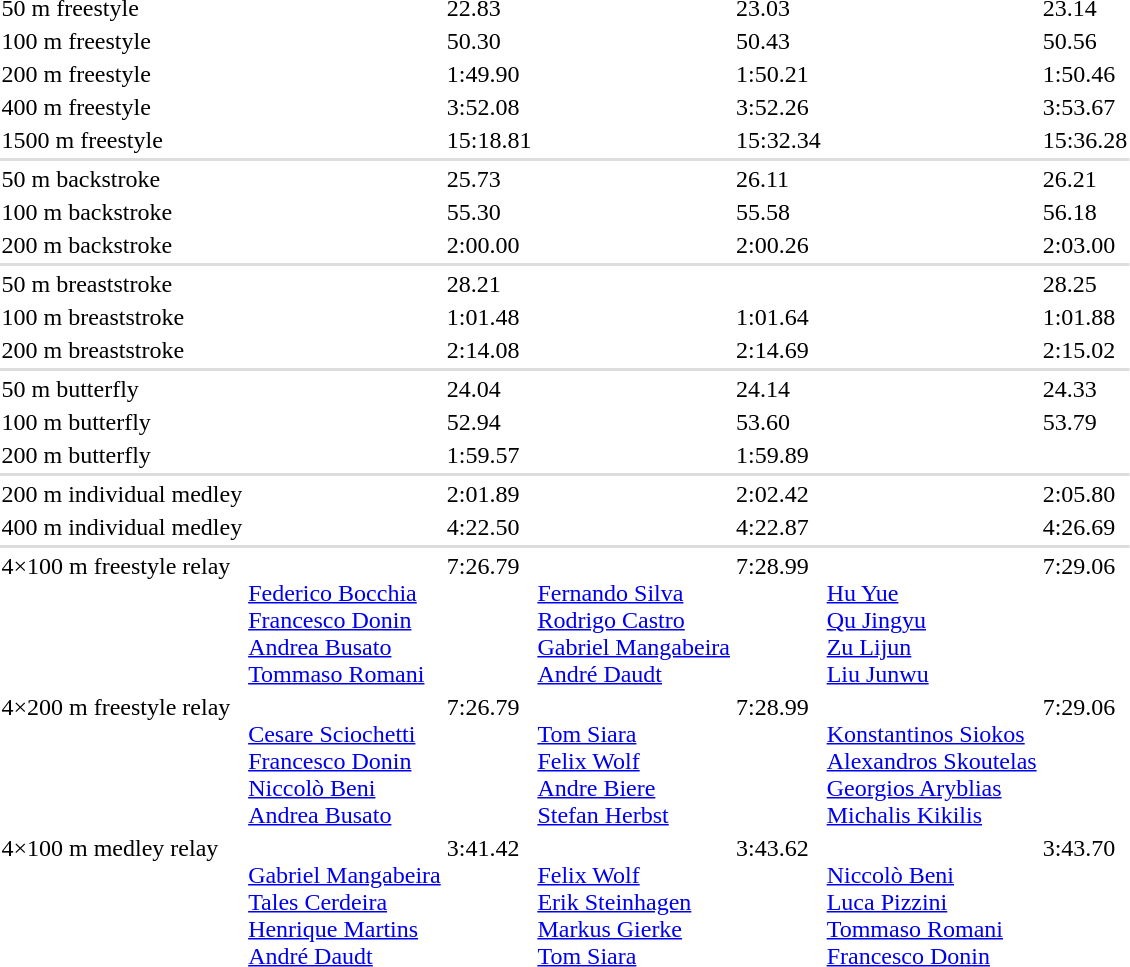<table>
<tr valign="top">
<td>50 m freestyle</td>
<td></td>
<td>22.83</td>
<td></td>
<td>23.03</td>
<td></td>
<td>23.14</td>
</tr>
<tr valign="top">
<td>100 m freestyle</td>
<td></td>
<td>50.30</td>
<td></td>
<td>50.43</td>
<td></td>
<td>50.56</td>
</tr>
<tr valign="top">
<td>200 m freestyle</td>
<td></td>
<td>1:49.90</td>
<td></td>
<td>1:50.21</td>
<td></td>
<td>1:50.46</td>
</tr>
<tr valign="top">
<td>400 m freestyle</td>
<td></td>
<td>3:52.08</td>
<td></td>
<td>3:52.26</td>
<td></td>
<td>3:53.67</td>
</tr>
<tr valign="top">
<td>1500 m freestyle</td>
<td></td>
<td>15:18.81</td>
<td></td>
<td>15:32.34</td>
<td></td>
<td>15:36.28</td>
</tr>
<tr bgcolor=#DDDDDD>
<td colspan=7></td>
</tr>
<tr valign="top">
<td>50 m backstroke</td>
<td></td>
<td>25.73</td>
<td></td>
<td>26.11</td>
<td></td>
<td>26.21</td>
</tr>
<tr valign="top">
<td>100 m backstroke</td>
<td></td>
<td>55.30</td>
<td></td>
<td>55.58</td>
<td></td>
<td>56.18</td>
</tr>
<tr valign="top">
<td>200 m backstroke</td>
<td></td>
<td>2:00.00</td>
<td></td>
<td>2:00.26</td>
<td></td>
<td>2:03.00</td>
</tr>
<tr bgcolor=#DDDDDD>
<td colspan=7></td>
</tr>
<tr valign="top">
<td>50 m breaststroke</td>
<td><br> </td>
<td>28.21</td>
<td></td>
<td></td>
<td></td>
<td>28.25</td>
</tr>
<tr valign="top">
<td>100 m breaststroke</td>
<td></td>
<td>1:01.48</td>
<td></td>
<td>1:01.64</td>
<td></td>
<td>1:01.88</td>
</tr>
<tr valign="top">
<td>200 m breaststroke</td>
<td></td>
<td>2:14.08</td>
<td></td>
<td>2:14.69</td>
<td></td>
<td>2:15.02</td>
</tr>
<tr bgcolor=#DDDDDD>
<td colspan=7></td>
</tr>
<tr valign="top">
<td>50 m butterfly</td>
<td></td>
<td>24.04</td>
<td></td>
<td>24.14</td>
<td></td>
<td>24.33</td>
</tr>
<tr valign="top">
<td>100 m butterfly</td>
<td></td>
<td>52.94</td>
<td></td>
<td>53.60</td>
<td></td>
<td>53.79</td>
</tr>
<tr valign="top">
<td>200 m butterfly</td>
<td></td>
<td>1:59.57</td>
<td><br> </td>
<td>1:59.89</td>
<td></td>
<td></td>
</tr>
<tr bgcolor=#DDDDDD>
<td colspan=7></td>
</tr>
<tr valign="top">
<td>200 m individual medley</td>
<td></td>
<td>2:01.89</td>
<td></td>
<td>2:02.42</td>
<td></td>
<td>2:05.80</td>
</tr>
<tr valign="top">
<td>400 m individual medley</td>
<td></td>
<td>4:22.50</td>
<td></td>
<td>4:22.87</td>
<td></td>
<td>4:26.69</td>
</tr>
<tr bgcolor=#DDDDDD>
<td colspan=7></td>
</tr>
<tr valign="top">
<td>4×100 m freestyle relay</td>
<td><br><a href='#'>Federico Bocchia</a><br><a href='#'>Francesco Donin</a><br><a href='#'>Andrea Busato</a><br><a href='#'>Tommaso Romani</a></td>
<td>7:26.79</td>
<td><br><a href='#'>Fernando Silva</a><br><a href='#'>Rodrigo Castro</a><br><a href='#'>Gabriel Mangabeira</a><br><a href='#'>André Daudt</a></td>
<td>7:28.99</td>
<td><br><a href='#'>Hu Yue</a><br><a href='#'>Qu Jingyu</a><br><a href='#'>Zu Lijun</a><br><a href='#'>Liu Junwu</a></td>
<td>7:29.06</td>
</tr>
<tr valign="top">
<td>4×200 m freestyle relay</td>
<td><br><a href='#'>Cesare Sciochetti</a><br><a href='#'>Francesco Donin</a><br><a href='#'>Niccolò Beni</a><br><a href='#'>Andrea Busato</a></td>
<td>7:26.79</td>
<td><br><a href='#'>Tom Siara</a><br><a href='#'>Felix Wolf</a><br><a href='#'>Andre Biere</a><br><a href='#'>Stefan Herbst</a></td>
<td>7:28.99</td>
<td><br><a href='#'>Konstantinos Siokos</a><br><a href='#'>Alexandros Skoutelas</a><br><a href='#'>Georgios Aryblias</a><br><a href='#'>Michalis Kikilis</a></td>
<td>7:29.06</td>
</tr>
<tr valign="top">
<td>4×100 m medley relay</td>
<td><br><a href='#'>Gabriel Mangabeira</a><br><a href='#'>Tales Cerdeira</a><br><a href='#'>Henrique Martins</a><br><a href='#'>André Daudt</a></td>
<td>3:41.42</td>
<td><br><a href='#'>Felix Wolf</a><br><a href='#'>Erik Steinhagen</a><br><a href='#'>Markus Gierke</a><br><a href='#'>Tom Siara</a></td>
<td>3:43.62</td>
<td><br><a href='#'>Niccolò Beni</a><br><a href='#'>Luca Pizzini</a><br><a href='#'>Tommaso Romani</a><br><a href='#'>Francesco Donin</a></td>
<td>3:43.70</td>
</tr>
</table>
